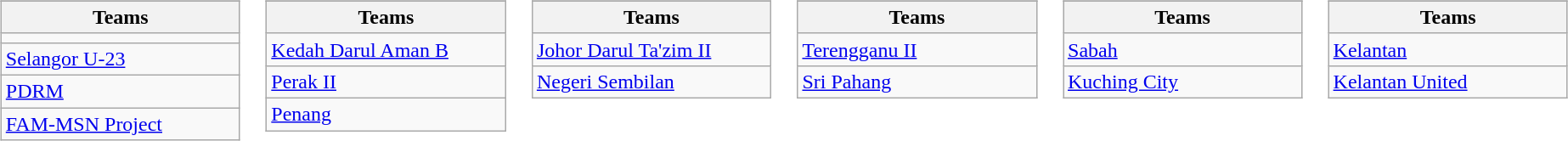<table>
<tr valign=top>
<td><br><table class="wikitable">
<tr>
</tr>
<tr>
<th width=180>Teams</th>
</tr>
<tr>
<td><a href='#'></a></td>
</tr>
<tr>
<td><a href='#'>Selangor U-23</a></td>
</tr>
<tr>
<td><a href='#'>PDRM</a></td>
</tr>
<tr>
<td><a href='#'>FAM-MSN Project</a></td>
</tr>
</table>
</td>
<td><br><table class="wikitable">
<tr>
</tr>
<tr>
<th width=180>Teams</th>
</tr>
<tr>
<td><a href='#'>Kedah Darul Aman B</a></td>
</tr>
<tr>
<td><a href='#'>Perak II</a></td>
</tr>
<tr>
<td><a href='#'>Penang</a></td>
</tr>
</table>
</td>
<td><br><table class="wikitable">
<tr>
</tr>
<tr>
<th width=180>Teams</th>
</tr>
<tr>
<td><a href='#'>Johor Darul Ta'zim II</a></td>
</tr>
<tr>
<td><a href='#'>Negeri Sembilan</a></td>
</tr>
</table>
</td>
<td><br><table class="wikitable">
<tr>
</tr>
<tr>
<th width=180>Teams</th>
</tr>
<tr>
<td><a href='#'>Terengganu II</a></td>
</tr>
<tr>
<td><a href='#'>Sri Pahang</a></td>
</tr>
</table>
</td>
<td><br><table class="wikitable">
<tr>
</tr>
<tr>
<th width=180>Teams</th>
</tr>
<tr>
<td><a href='#'>Sabah</a></td>
</tr>
<tr>
<td><a href='#'>Kuching City</a></td>
</tr>
</table>
</td>
<td><br><table class="wikitable">
<tr>
</tr>
<tr>
<th width=180>Teams</th>
</tr>
<tr>
<td><a href='#'>Kelantan</a></td>
</tr>
<tr>
<td><a href='#'>Kelantan United</a></td>
</tr>
</table>
</td>
</tr>
</table>
